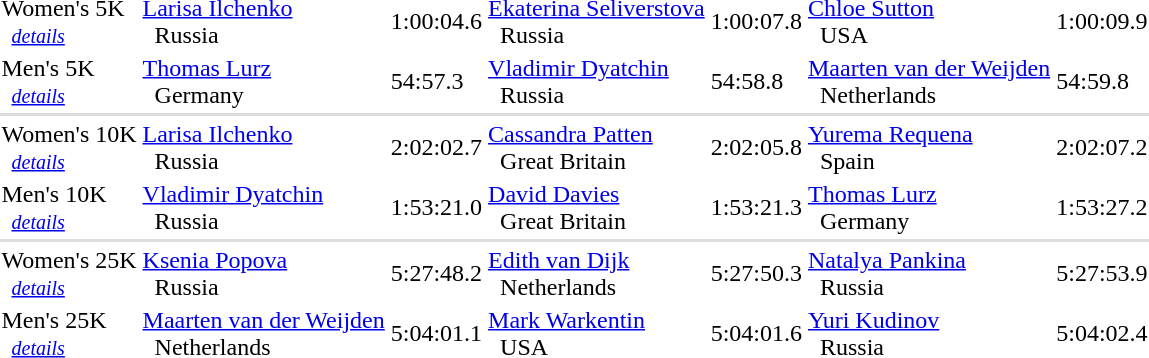<table>
<tr>
<td>Women's 5K <small><br>   <em><a href='#'>details</a></em></small></td>
<td><a href='#'>Larisa Ilchenko</a> <br>   Russia</td>
<td>1:00:04.6</td>
<td><a href='#'>Ekaterina Seliverstova</a> <br>   Russia</td>
<td>1:00:07.8</td>
<td><a href='#'>Chloe Sutton</a> <br>   USA</td>
<td>1:00:09.9</td>
</tr>
<tr>
<td>Men's 5K <small><br>   <em><a href='#'>details</a></em></small></td>
<td><a href='#'>Thomas Lurz</a> <br>   Germany</td>
<td>54:57.3</td>
<td><a href='#'>Vladimir Dyatchin</a> <br>   Russia</td>
<td>54:58.8</td>
<td><a href='#'>Maarten van der Weijden</a> <br>   Netherlands</td>
<td>54:59.8</td>
</tr>
<tr bgcolor=#DDDDDD>
<td colspan=7></td>
</tr>
<tr>
<td>Women's 10K <small><br>   <em><a href='#'>details</a></em></small></td>
<td><a href='#'>Larisa Ilchenko</a> <br>   Russia</td>
<td>2:02:02.7</td>
<td><a href='#'>Cassandra Patten</a> <br>   Great Britain</td>
<td>2:02:05.8</td>
<td><a href='#'>Yurema Requena</a> <br>   Spain</td>
<td>2:02:07.2</td>
</tr>
<tr>
<td>Men's 10K <small><br>   <em><a href='#'>details</a></em></small></td>
<td><a href='#'>Vladimir Dyatchin</a> <br>   Russia</td>
<td>1:53:21.0</td>
<td><a href='#'>David Davies</a> <br>   Great Britain</td>
<td>1:53:21.3</td>
<td><a href='#'>Thomas Lurz</a> <br>   Germany</td>
<td>1:53:27.2</td>
</tr>
<tr bgcolor=#DDDDDD>
<td colspan=7></td>
</tr>
<tr>
<td>Women's 25K <small><br>   <em><a href='#'>details</a></em></small></td>
<td><a href='#'>Ksenia Popova</a> <br>   Russia</td>
<td>5:27:48.2</td>
<td><a href='#'>Edith van Dijk</a> <br>   Netherlands</td>
<td>5:27:50.3</td>
<td><a href='#'>Natalya Pankina</a> <br>   Russia</td>
<td>5:27:53.9</td>
</tr>
<tr>
<td>Men's 25K <small><br>   <em><a href='#'>details</a></em></small></td>
<td><a href='#'>Maarten van der Weijden</a> <br>   Netherlands</td>
<td>5:04:01.1</td>
<td><a href='#'>Mark Warkentin</a> <br>   USA</td>
<td>5:04:01.6</td>
<td><a href='#'>Yuri Kudinov</a> <br>   Russia</td>
<td>5:04:02.4</td>
</tr>
<tr>
</tr>
</table>
